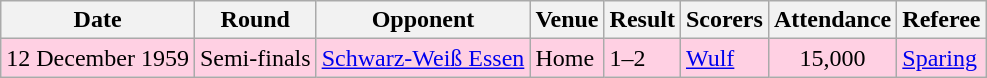<table class="wikitable">
<tr>
<th>Date</th>
<th>Round</th>
<th>Opponent</th>
<th>Venue</th>
<th>Result</th>
<th>Scorers</th>
<th>Attendance</th>
<th>Referee</th>
</tr>
<tr bgcolor = "ffd0e3">
<td>12 December 1959</td>
<td align="center">Semi-finals</td>
<td><a href='#'>Schwarz-Weiß Essen</a></td>
<td>Home</td>
<td>1–2</td>
<td><a href='#'>Wulf</a></td>
<td align="center">15,000</td>
<td><a href='#'>Sparing</a></td>
</tr>
</table>
